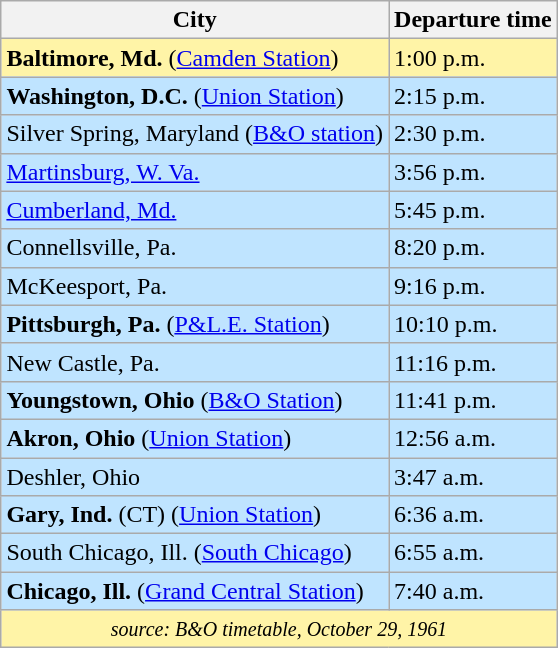<table class="wikitable" style="margin:1em auto;">
<tr>
<th>City</th>
<th>Departure time</th>
</tr>
<tr style="background-color:#FFF4A7">
<td><strong>Baltimore, Md.</strong> (<a href='#'>Camden Station</a>)</td>
<td>1:00 p.m.</td>
</tr>
<tr style="background-color:#BFE4FF">
<td><strong>Washington, D.C.</strong> (<a href='#'>Union Station</a>)</td>
<td>2:15 p.m.</td>
</tr>
<tr style="background-color:#BFE4FF">
<td>Silver Spring, Maryland (<a href='#'>B&O station</a>)</td>
<td>2:30 p.m.</td>
</tr>
<tr style="background-color:#BFE4FF">
<td><a href='#'>Martinsburg, W. Va.</a></td>
<td>3:56 p.m.</td>
</tr>
<tr style="background-color:#BFE4FF">
<td><a href='#'>Cumberland, Md.</a></td>
<td>5:45 p.m.</td>
</tr>
<tr style="background-color:#BFE4FF">
<td>Connellsville, Pa.</td>
<td>8:20 p.m.</td>
</tr>
<tr style="background-color:#BFE4FF">
<td>McKeesport, Pa.</td>
<td>9:16 p.m.</td>
</tr>
<tr style="background-color:#BFE4FF">
<td><strong>Pittsburgh, Pa.</strong> (<a href='#'>P&L.E. Station</a>)</td>
<td>10:10 p.m.</td>
</tr>
<tr style="background-color:#BFE4FF">
<td>New Castle, Pa.</td>
<td>11:16 p.m.</td>
</tr>
<tr style="background-color:#BFE4FF">
<td><strong>Youngstown, Ohio</strong> (<a href='#'>B&O Station</a>)</td>
<td>11:41 p.m.</td>
</tr>
<tr style="background-color:#BFE4FF">
<td><strong>Akron, Ohio</strong> (<a href='#'>Union Station</a>)</td>
<td>12:56 a.m.</td>
</tr>
<tr style="background-color:#BFE4FF">
<td>Deshler, Ohio</td>
<td>3:47 a.m.</td>
</tr>
<tr style="background-color:#BFE4FF">
<td><strong>Gary, Ind.</strong> (CT) (<a href='#'>Union Station</a>)</td>
<td>6:36 a.m.</td>
</tr>
<tr style="background-color:#BFE4FF">
<td>South Chicago, Ill. (<a href='#'>South Chicago</a>)</td>
<td>6:55 a.m.</td>
</tr>
<tr style="background-color:#BFE4FF">
<td><strong>Chicago, Ill.</strong> (<a href='#'>Grand Central Station</a>)</td>
<td>7:40 a.m.</td>
</tr>
<tr align="center" bgcolor=#FFF4A7>
<td colspan="2"><small><em>source: B&O timetable, October 29, 1961</em></small></td>
</tr>
</table>
